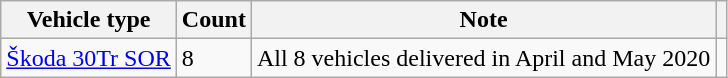<table class="wikitable">
<tr>
<th>Vehicle type</th>
<th>Count</th>
<th>Note</th>
<th></th>
</tr>
<tr>
<td><a href='#'>Škoda 30Tr SOR</a></td>
<td>8</td>
<td>All 8 vehicles delivered in April and May 2020</td>
<td></td>
</tr>
</table>
